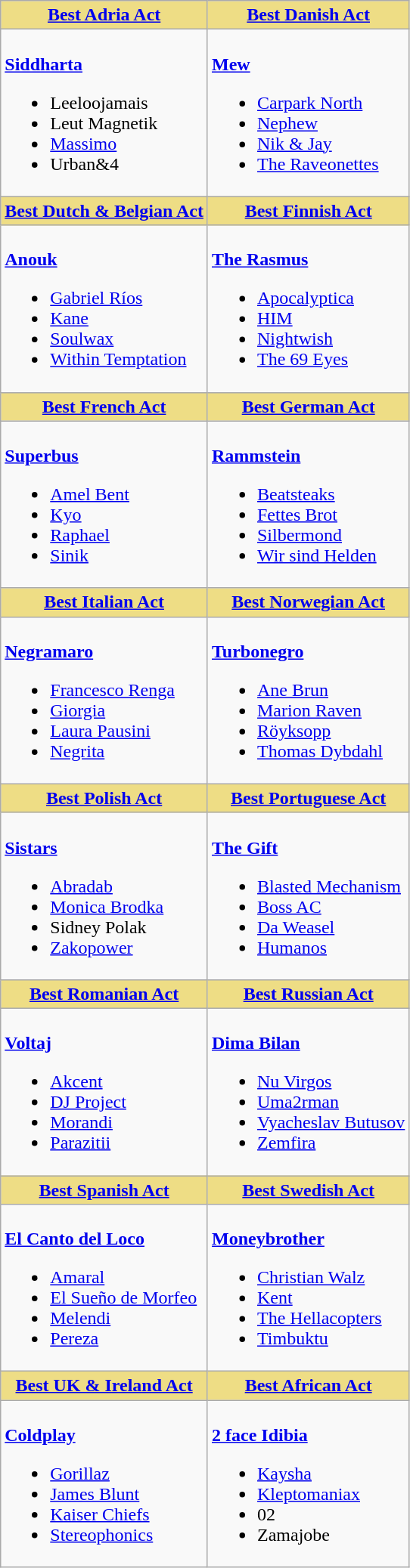<table class=wikitable style="width="100%">
<tr>
<th style="background:#EEDD85; width=50%"><a href='#'>Best Adria Act</a></th>
<th style="background:#EEDD85; width=50%"><a href='#'>Best Danish Act</a></th>
</tr>
<tr>
<td valign="top"><br><strong><a href='#'>Siddharta</a></strong><ul><li>Leeloojamais</li><li>Leut Magnetik</li><li><a href='#'>Massimo</a></li><li>Urban&4</li></ul></td>
<td valign="top"><br><strong><a href='#'>Mew</a></strong><ul><li><a href='#'>Carpark North</a></li><li><a href='#'>Nephew</a></li><li><a href='#'>Nik & Jay</a></li><li><a href='#'>The Raveonettes</a></li></ul></td>
</tr>
<tr>
<th style="background:#EEDD85; width=50%"><a href='#'>Best Dutch & Belgian Act</a></th>
<th style="background:#EEDD85; width=50%"><a href='#'>Best Finnish Act</a></th>
</tr>
<tr>
<td valign="top"><br><strong><a href='#'>Anouk</a></strong><ul><li><a href='#'>Gabriel Ríos</a></li><li><a href='#'>Kane</a></li><li><a href='#'>Soulwax</a></li><li><a href='#'>Within Temptation</a></li></ul></td>
<td valign="top"><br><strong><a href='#'>The Rasmus</a></strong><ul><li><a href='#'>Apocalyptica</a></li><li><a href='#'>HIM</a></li><li><a href='#'>Nightwish</a></li><li><a href='#'>The 69 Eyes</a></li></ul></td>
</tr>
<tr>
<th style="background:#EEDD85; width=50%"><a href='#'>Best French Act</a></th>
<th style="background:#EEDD85; width=50%"><a href='#'>Best German Act</a></th>
</tr>
<tr>
<td valign="top"><br><strong><a href='#'>Superbus</a></strong><ul><li><a href='#'>Amel Bent</a></li><li><a href='#'>Kyo</a></li><li><a href='#'>Raphael</a></li><li><a href='#'>Sinik</a></li></ul></td>
<td valign="top"><br><strong><a href='#'>Rammstein</a></strong><ul><li><a href='#'>Beatsteaks</a></li><li><a href='#'>Fettes Brot</a></li><li><a href='#'>Silbermond</a></li><li><a href='#'>Wir sind Helden</a></li></ul></td>
</tr>
<tr>
<th style="background:#EEDD85; width=50%"><a href='#'>Best Italian Act</a></th>
<th style="background:#EEDD85; width=50%"><a href='#'>Best Norwegian Act</a></th>
</tr>
<tr>
<td valign="top"><br><strong><a href='#'>Negramaro</a></strong><ul><li><a href='#'>Francesco Renga</a></li><li><a href='#'>Giorgia</a></li><li><a href='#'>Laura Pausini</a></li><li><a href='#'>Negrita</a></li></ul></td>
<td valign="top"><br><strong><a href='#'>Turbonegro</a></strong><ul><li><a href='#'>Ane Brun</a></li><li><a href='#'>Marion Raven</a></li><li><a href='#'>Röyksopp</a></li><li><a href='#'>Thomas Dybdahl</a></li></ul></td>
</tr>
<tr>
<th style="background:#EEDD85; width=50%"><a href='#'>Best Polish Act</a></th>
<th style="background:#EEDD85; width=50%"><a href='#'>Best Portuguese Act</a></th>
</tr>
<tr>
<td valign="top"><br><strong><a href='#'>Sistars</a></strong><ul><li><a href='#'>Abradab</a></li><li><a href='#'>Monica Brodka</a></li><li>Sidney Polak</li><li><a href='#'>Zakopower</a></li></ul></td>
<td valign="top"><br><strong><a href='#'>The Gift</a></strong><ul><li><a href='#'>Blasted Mechanism</a></li><li><a href='#'>Boss AC</a></li><li><a href='#'>Da Weasel</a></li><li><a href='#'>Humanos</a></li></ul></td>
</tr>
<tr>
<th style="background:#EEDD85; width=50%"><a href='#'>Best Romanian Act</a></th>
<th style="background:#EEDD85; width=50%"><a href='#'>Best Russian Act</a></th>
</tr>
<tr>
<td valign="top"><br><strong><a href='#'>Voltaj</a></strong><ul><li><a href='#'>Akcent</a></li><li><a href='#'>DJ Project</a></li><li><a href='#'>Morandi</a></li><li><a href='#'>Parazitii</a></li></ul></td>
<td valign="top"><br><strong><a href='#'>Dima Bilan</a></strong><ul><li><a href='#'>Nu Virgos</a></li><li><a href='#'>Uma2rman</a></li><li><a href='#'>Vyacheslav Butusov</a></li><li><a href='#'>Zemfira</a></li></ul></td>
</tr>
<tr>
<th style="background:#EEDD85; width=50%"><a href='#'>Best Spanish Act</a></th>
<th style="background:#EEDD85; width=50%"><a href='#'>Best Swedish Act</a></th>
</tr>
<tr>
<td valign="top"><br><strong><a href='#'>El Canto del Loco</a></strong><ul><li><a href='#'>Amaral</a></li><li><a href='#'>El Sueño de Morfeo</a></li><li><a href='#'>Melendi</a></li><li><a href='#'>Pereza</a></li></ul></td>
<td valign="top"><br><strong><a href='#'>Moneybrother</a></strong><ul><li><a href='#'>Christian Walz</a></li><li><a href='#'>Kent</a></li><li><a href='#'>The Hellacopters</a></li><li><a href='#'>Timbuktu</a></li></ul></td>
</tr>
<tr>
<th style="background:#EEDD85; width=50%"><a href='#'>Best UK & Ireland Act</a></th>
<th style="background:#EEDD85; width=50%"><a href='#'>Best African Act</a></th>
</tr>
<tr>
<td valign="top"><br><strong><a href='#'>Coldplay</a></strong><ul><li><a href='#'>Gorillaz</a></li><li><a href='#'>James Blunt</a></li><li><a href='#'>Kaiser Chiefs</a></li><li><a href='#'>Stereophonics</a></li></ul></td>
<td valign="top"><br><strong><a href='#'>2 face Idibia</a></strong><ul><li><a href='#'>Kaysha</a></li><li><a href='#'>Kleptomaniax</a></li><li>02</li><li>Zamajobe</li></ul></td>
</tr>
</table>
